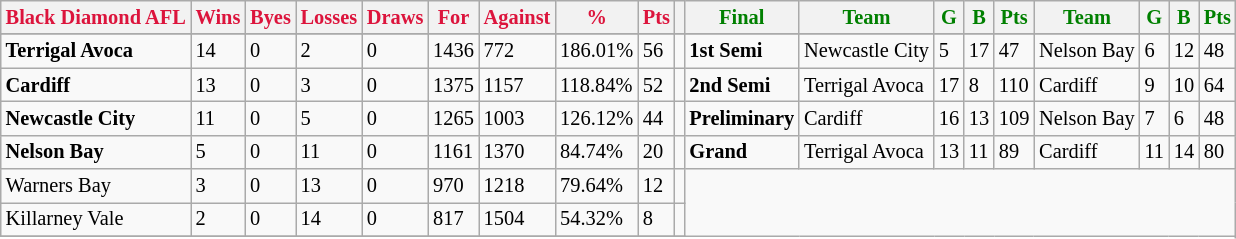<table style="font-size: 85%; text-align: left;" class="wikitable">
<tr>
<th style="color:crimson">Black Diamond AFL</th>
<th style="color:crimson">Wins</th>
<th style="color:crimson">Byes</th>
<th style="color:crimson">Losses</th>
<th style="color:crimson">Draws</th>
<th style="color:crimson">For</th>
<th style="color:crimson">Against</th>
<th style="color:crimson">%</th>
<th style="color:crimson">Pts</th>
<th></th>
<th style="color:green">Final</th>
<th style="color:green">Team</th>
<th style="color:green">G</th>
<th style="color:green">B</th>
<th style="color:green">Pts</th>
<th style="color:green">Team</th>
<th style="color:green">G</th>
<th style="color:green">B</th>
<th style="color:green">Pts</th>
</tr>
<tr>
</tr>
<tr>
</tr>
<tr>
<td><strong>	Terrigal Avoca	</strong></td>
<td>14</td>
<td>0</td>
<td>2</td>
<td>0</td>
<td>1436</td>
<td>772</td>
<td>186.01%</td>
<td>56</td>
<td></td>
<td><strong>1st Semi</strong></td>
<td>Newcastle City</td>
<td>5</td>
<td>17</td>
<td>47</td>
<td>Nelson Bay</td>
<td>6</td>
<td>12</td>
<td>48</td>
</tr>
<tr>
<td><strong>	Cardiff	</strong></td>
<td>13</td>
<td>0</td>
<td>3</td>
<td>0</td>
<td>1375</td>
<td>1157</td>
<td>118.84%</td>
<td>52</td>
<td></td>
<td><strong>2nd Semi</strong></td>
<td>Terrigal Avoca</td>
<td>17</td>
<td>8</td>
<td>110</td>
<td>Cardiff</td>
<td>9</td>
<td>10</td>
<td>64</td>
</tr>
<tr>
<td><strong>	Newcastle City	</strong></td>
<td>11</td>
<td>0</td>
<td>5</td>
<td>0</td>
<td>1265</td>
<td>1003</td>
<td>126.12%</td>
<td>44</td>
<td></td>
<td><strong>Preliminary</strong></td>
<td>Cardiff</td>
<td>16</td>
<td>13</td>
<td>109</td>
<td>Nelson Bay</td>
<td>7</td>
<td>6</td>
<td>48</td>
</tr>
<tr>
<td><strong>	Nelson Bay	</strong></td>
<td>5</td>
<td>0</td>
<td>11</td>
<td>0</td>
<td>1161</td>
<td>1370</td>
<td>84.74%</td>
<td>20</td>
<td></td>
<td><strong>Grand</strong></td>
<td>Terrigal Avoca</td>
<td>13</td>
<td>11</td>
<td>89</td>
<td>Cardiff</td>
<td>11</td>
<td>14</td>
<td>80</td>
</tr>
<tr>
<td>Warners Bay</td>
<td>3</td>
<td>0</td>
<td>13</td>
<td>0</td>
<td>970</td>
<td>1218</td>
<td>79.64%</td>
<td>12</td>
<td></td>
</tr>
<tr>
<td>Killarney Vale</td>
<td>2</td>
<td>0</td>
<td>14</td>
<td>0</td>
<td>817</td>
<td>1504</td>
<td>54.32%</td>
<td>8</td>
<td></td>
</tr>
<tr>
</tr>
</table>
